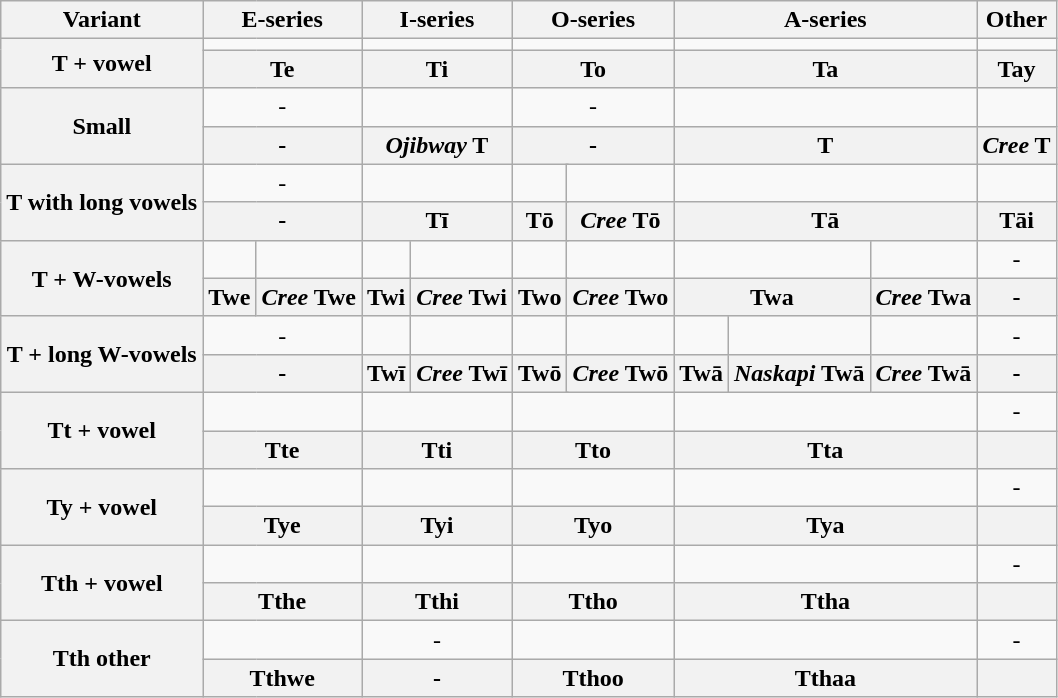<table class=wikitable style="align:center;">
<tr>
<th>Variant</th>
<th colspan=2>E-series</th>
<th colspan=2>I-series</th>
<th colspan=3>O-series</th>
<th colspan=3>A-series</th>
<th>Other</th>
</tr>
<tr align="center">
<th rowspan=2>T + vowel</th>
<td colspan=2></td>
<td colspan=2></td>
<td colspan=3></td>
<td colspan=3></td>
<td></td>
</tr>
<tr>
<th colspan=2>Te</th>
<th colspan=2>Ti</th>
<th colspan=3>To</th>
<th colspan=3>Ta</th>
<th>Tay</th>
</tr>
<tr align="center">
<th rowspan=2>Small</th>
<td colspan=2>-</td>
<td colspan=2></td>
<td colspan=3>-</td>
<td colspan=3></td>
<td></td>
</tr>
<tr>
<th colspan=2>-</th>
<th colspan=2><em>Ojibway</em> T</th>
<th colspan=3>-</th>
<th colspan=3>T</th>
<th><em>Cree</em> T</th>
</tr>
<tr align="center">
<th rowspan=2>T with long vowels</th>
<td colspan=2>-</td>
<td colspan=2></td>
<td colspan=2></td>
<td></td>
<td colspan=3></td>
<td></td>
</tr>
<tr>
<th colspan=2>-</th>
<th colspan=2>Tī</th>
<th colspan=2>Tō</th>
<th><em>Cree</em> Tō</th>
<th colspan=3>Tā</th>
<th>Tāi</th>
</tr>
<tr align="center">
<th rowspan=2>T + W-vowels</th>
<td></td>
<td></td>
<td></td>
<td></td>
<td colspan=2></td>
<td></td>
<td colspan=2></td>
<td></td>
<td>-</td>
</tr>
<tr>
<th>Twe</th>
<th><em>Cree</em> Twe</th>
<th>Twi</th>
<th><em>Cree</em> Twi</th>
<th colspan=2>Two</th>
<th><em>Cree</em> Two</th>
<th colspan=2>Twa</th>
<th><em>Cree</em> Twa</th>
<th>-</th>
</tr>
<tr align="center">
<th rowspan=2>T + long W-vowels</th>
<td colspan=2>-</td>
<td></td>
<td></td>
<td colspan=2></td>
<td></td>
<td></td>
<td></td>
<td></td>
<td>-</td>
</tr>
<tr>
<th colspan=2>-</th>
<th>Twī</th>
<th><em>Cree</em> Twī</th>
<th colspan=2>Twō</th>
<th><em>Cree</em> Twō</th>
<th>Twā</th>
<th><em>Naskapi</em> Twā</th>
<th><em>Cree</em> Twā</th>
<th>-</th>
</tr>
<tr align="center">
<th rowspan=2>Tt + vowel</th>
<td colspan=2></td>
<td colspan=2></td>
<td colspan=3></td>
<td colspan=3></td>
<td>-</td>
</tr>
<tr>
<th colspan=2>Tte</th>
<th colspan=2>Tti</th>
<th colspan=3>Tto</th>
<th colspan=3>Tta</th>
<th></th>
</tr>
<tr align="center">
<th rowspan=2>Ty + vowel</th>
<td colspan=2></td>
<td colspan=2></td>
<td colspan=3></td>
<td colspan=3></td>
<td>-</td>
</tr>
<tr>
<th colspan=2>Tye</th>
<th colspan=2>Tyi</th>
<th colspan=3>Tyo</th>
<th colspan=3>Tya</th>
<th></th>
</tr>
<tr align="center">
<th rowspan=2>Tth + vowel</th>
<td colspan=2></td>
<td colspan=2></td>
<td colspan=3></td>
<td colspan=3></td>
<td>-</td>
</tr>
<tr>
<th colspan=2>Tthe</th>
<th colspan=2>Tthi</th>
<th colspan=3>Ttho</th>
<th colspan=3>Ttha</th>
<th></th>
</tr>
<tr align="center">
<th rowspan=2>Tth other</th>
<td colspan=2></td>
<td colspan=2>-</td>
<td colspan=3></td>
<td colspan=3></td>
<td>-</td>
</tr>
<tr>
<th colspan=2>Tthwe</th>
<th colspan=2>-</th>
<th colspan=3>Tthoo</th>
<th colspan=3>Tthaa</th>
<th></th>
</tr>
</table>
